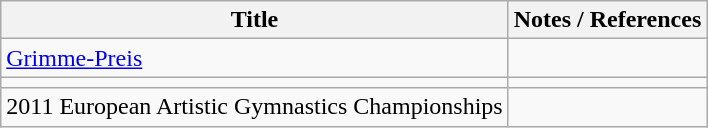<table class="wikitable sortable">
<tr>
<th>Title</th>
<th>Notes / References</th>
</tr>
<tr>
<td><a href='#'>Grimme-Preis</a></td>
<td></td>
</tr>
<tr>
<td></td>
<td></td>
</tr>
<tr>
<td>2011 European Artistic Gymnastics Championships</td>
<td></td>
</tr>
</table>
